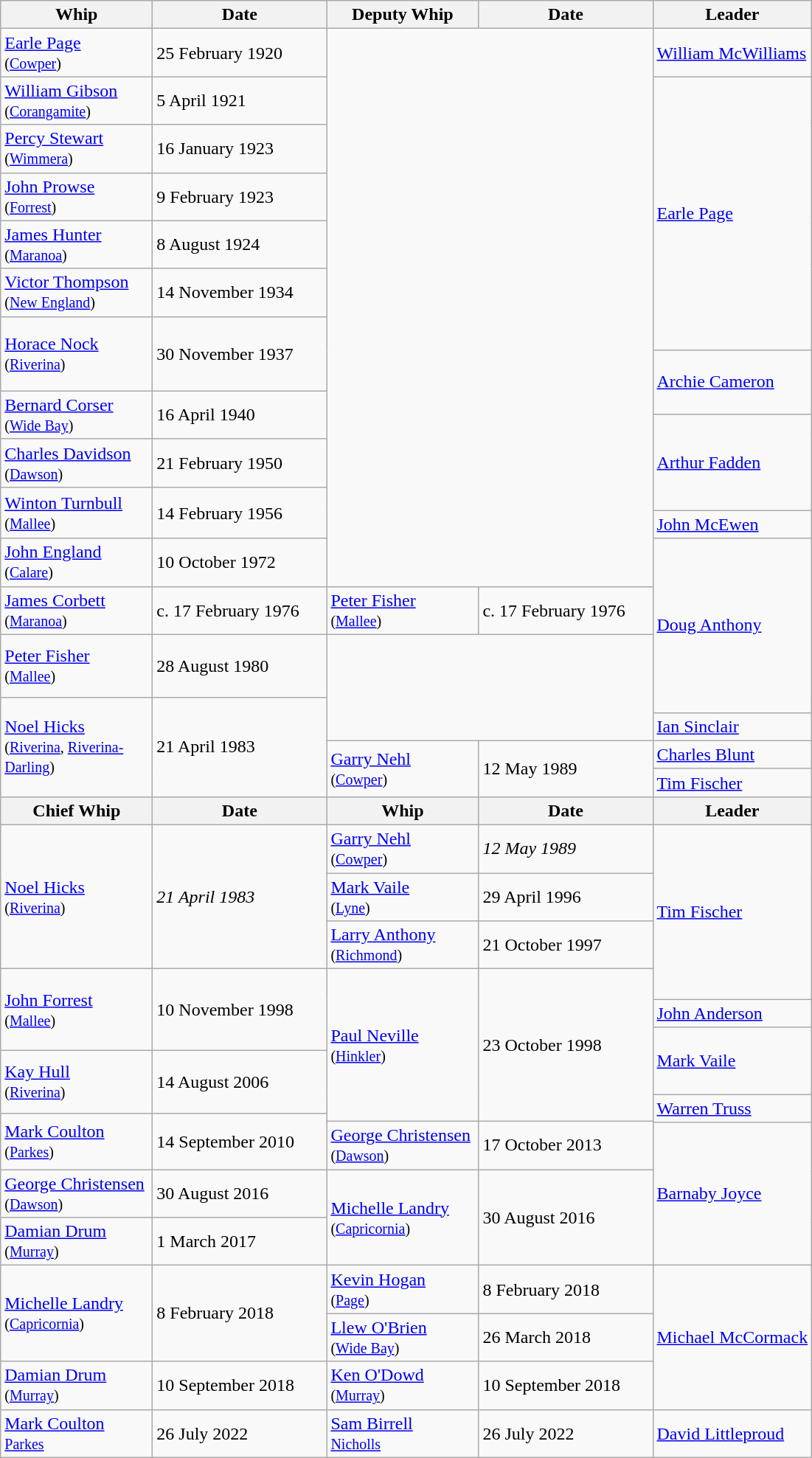<table class="wikitable">
<tr>
<th width=130px>Whip</th>
<th width=150px>Date</th>
<th width=130px>Deputy Whip</th>
<th width=150px>Date</th>
<th>Leader</th>
</tr>
<tr>
<td><a href='#'>Earle Page</a><br><small>(<a href='#'>Cowper</a>)</small></td>
<td>25 February 1920</td>
<td rowspan=15 colspan=2></td>
<td><a href='#'>William McWilliams</a></td>
</tr>
<tr>
<td><a href='#'>William Gibson</a><br><small>(<a href='#'>Corangamite</a>)</small></td>
<td>5 April 1921</td>
<td rowspan=6 height=240><a href='#'>Earle Page</a></td>
</tr>
<tr>
<td><a href='#'>Percy Stewart</a><br><small>(<a href='#'>Wimmera</a>)</small></td>
<td>16 January 1923</td>
</tr>
<tr>
<td><a href='#'>John Prowse</a><br><small>(<a href='#'>Forrest</a>)</small></td>
<td>9 February 1923</td>
</tr>
<tr>
<td><a href='#'>James Hunter</a><br><small>(<a href='#'>Maranoa</a>)</small></td>
<td>8 August 1924</td>
</tr>
<tr>
<td><a href='#'>Victor Thompson</a><br><small>(<a href='#'>New England</a>)</small></td>
<td>14 November 1934</td>
</tr>
<tr>
<td rowspan=2 height=60px><a href='#'>Horace Nock</a><br><small>(<a href='#'>Riverina</a>)</small></td>
<td rowspan=2>30 November 1937</td>
</tr>
<tr>
<td rowspan=2 height=50><a href='#'>Archie Cameron</a></td>
</tr>
<tr>
<td rowspan=2><a href='#'>Bernard Corser</a><br><small>(<a href='#'>Wide Bay</a>)</small></td>
<td rowspan=2>16 April 1940</td>
</tr>
<tr>
<td rowspan=3 height=80px><a href='#'>Arthur Fadden</a></td>
</tr>
<tr>
<td><a href='#'>Charles Davidson</a><br><small>(<a href='#'>Dawson</a>)</small></td>
<td>21 February 1950</td>
</tr>
<tr>
<td rowspan=3><a href='#'>Winton Turnbull</a><br><small>(<a href='#'>Mallee</a>)</small></td>
<td rowspan=3>14 February 1956</td>
</tr>
<tr>
<td><a href='#'>John McEwen</a></td>
</tr>
<tr>
<td rowspan=5 height=150px><a href='#'>Doug Anthony</a></td>
</tr>
<tr>
<td><a href='#'>John England</a><br><small>(<a href='#'>Calare</a>)</small></td>
<td>10 October 1972</td>
</tr>
<tr>
<td><a href='#'>James Corbett</a><br><small>(<a href='#'>Maranoa</a>)</small></td>
<td>c. 17 February 1976</td>
<td><a href='#'>Peter Fisher</a><br><small>(<a href='#'>Mallee</a>)</small></td>
<td>c. 17 February 1976</td>
</tr>
<tr>
<td><a href='#'>Peter Fisher</a><br><small>(<a href='#'>Mallee</a>)</small></td>
<td>28 August 1980</td>
<td rowspan=3 colspan=2 height=80px></td>
</tr>
<tr>
<td rowspan=4><a href='#'>Noel Hicks</a><br><small>(<a href='#'>Riverina</a>, <a href='#'>Riverina-Darling</a>)</small></td>
<td rowspan=4>21 April 1983</td>
</tr>
<tr>
<td><a href='#'>Ian Sinclair</a></td>
</tr>
<tr>
<td rowspan=2><a href='#'>Garry Nehl</a><br><small>(<a href='#'>Cowper</a>)</small></td>
<td rowspan=2>12 May 1989</td>
<td><a href='#'>Charles Blunt</a></td>
</tr>
<tr>
<td><a href='#'>Tim Fischer</a></td>
</tr>
<tr>
<th width=130px>Chief Whip</th>
<th width=150px>Date</th>
<th width=130px>Whip</th>
<th width=150px>Date</th>
<th>Leader</th>
</tr>
<tr>
<td rowspan=3><a href='#'>Noel Hicks</a><br><small>(<a href='#'>Riverina</a>)</small></td>
<td rowspan=3><em>21 April 1983</em></td>
<td><a href='#'>Garry Nehl</a><br><small>(<a href='#'>Cowper</a>)</small></td>
<td><em>12 May 1989</em></td>
<td rowspan=4 height=150px><a href='#'>Tim Fischer</a></td>
</tr>
<tr>
<td><a href='#'>Mark Vaile</a><br><small>(<a href='#'>Lyne</a>)</small></td>
<td>29 April 1996</td>
</tr>
<tr>
<td><a href='#'>Larry Anthony</a><br><small>(<a href='#'>Richmond</a>)</small></td>
<td>21 October 1997</td>
</tr>
<tr>
<td rowspan=3 height=60px><a href='#'>John Forrest</a><br><small>(<a href='#'>Mallee</a>)</small></td>
<td rowspan=3>10 November 1998</td>
<td rowspan=6 height=130px><a href='#'>Paul Neville</a><br><small>(<a href='#'>Hinkler</a>)</small></td>
<td rowspan=6>23 October 1998</td>
</tr>
<tr>
<td><a href='#'>John Anderson</a></td>
</tr>
<tr>
<td rowspan=2 height=40><a href='#'>Mark Vaile</a></td>
</tr>
<tr>
<td rowspan=2><a href='#'>Kay Hull</a><br><small>(<a href='#'>Riverina</a>)</small></td>
<td rowspan=2>14 August 2006</td>
</tr>
<tr>
<td rowspan=3><a href='#'>Warren Truss</a></td>
</tr>
<tr>
<td rowspan=3><a href='#'>Mark Coulton</a><br><small>(<a href='#'>Parkes</a>)</small></td>
<td rowspan=3>14 September 2010</td>
</tr>
<tr>
<td rowspan=2><a href='#'>George Christensen</a><br><small>(<a href='#'>Dawson</a>)</small></td>
<td rowspan=2>17 October 2013</td>
</tr>
<tr>
<td rowspan=4><a href='#'>Barnaby Joyce</a></td>
</tr>
<tr>
<td><a href='#'>George Christensen</a><br><small>(<a href='#'>Dawson</a>)</small></td>
<td>30 August 2016</td>
<td rowspan=2><a href='#'>Michelle Landry</a><br><small>(<a href='#'>Capricornia</a>)</small></td>
<td rowspan=2>30 August 2016</td>
</tr>
<tr>
<td><a href='#'>Damian Drum</a><br><small>(<a href='#'>Murray</a>)</small></td>
<td>1 March 2017</td>
</tr>
<tr>
<td rowspan=3><a href='#'>Michelle Landry</a><br><small>(<a href='#'>Capricornia</a>)</small></td>
<td rowspan=3>8 February 2018</td>
<td rowspan=2><a href='#'>Kevin Hogan</a><br><small>(<a href='#'>Page</a>)</small></td>
<td rowspan="2">8 February 2018</td>
</tr>
<tr>
<td rowspan=3><a href='#'>Michael McCormack</a></td>
</tr>
<tr>
<td><a href='#'>Llew O'Brien</a><br><small>(<a href='#'>Wide Bay</a>)</small></td>
<td>26 March 2018</td>
</tr>
<tr>
<td><a href='#'>Damian Drum</a><br><small>(<a href='#'>Murray</a>)</small></td>
<td>10 September 2018</td>
<td><a href='#'>Ken O'Dowd</a><br><small>(<a href='#'>Murray</a>)</small></td>
<td>10 September 2018</td>
</tr>
<tr>
<td><a href='#'>Mark Coulton</a><br><small><a href='#'>Parkes</a></small></td>
<td>26 July 2022</td>
<td><a href='#'>Sam Birrell</a><br><small><a href='#'>Nicholls</a></small></td>
<td>26 July 2022</td>
<td><a href='#'>David Littleproud</a></td>
</tr>
</table>
